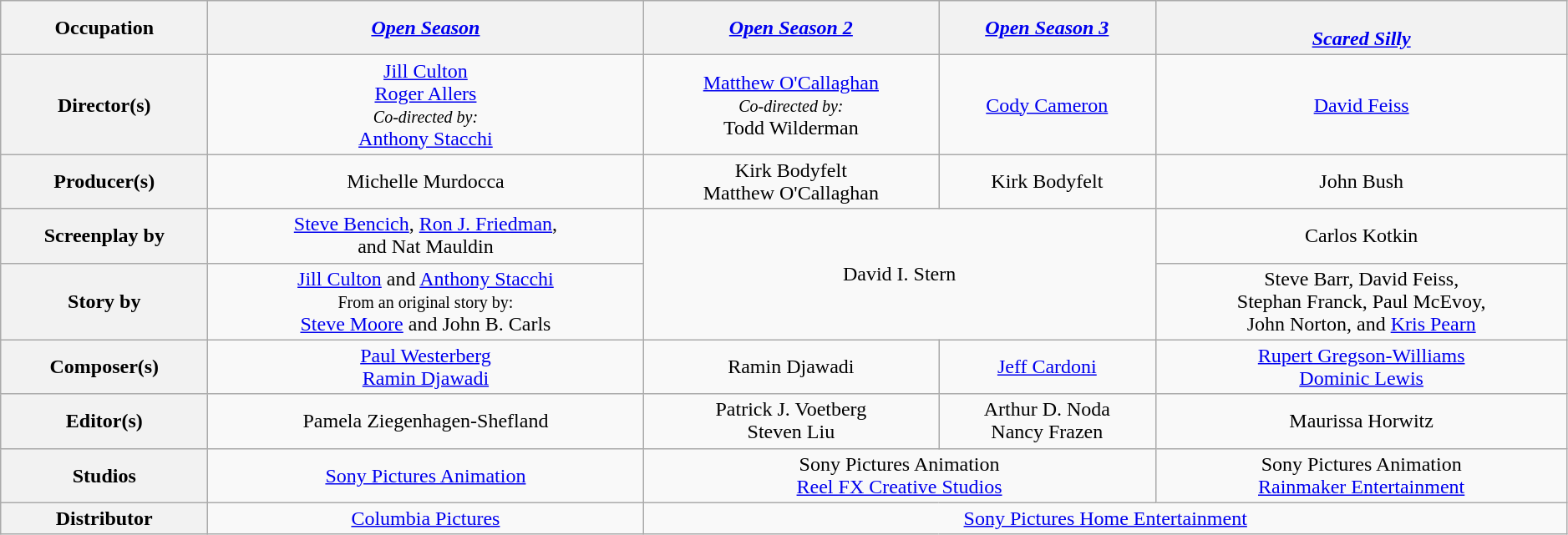<table class="wikitable" style="text-align:center;" width=99%>
<tr>
<th>Occupation</th>
<th><em><a href='#'>Open Season</a></em></th>
<th><em><a href='#'>Open Season 2</a></em></th>
<th><em><a href='#'>Open Season 3</a></em></th>
<th><em><a href='#'> <br>Scared Silly</a></em></th>
</tr>
<tr>
<th>Director(s)</th>
<td><a href='#'>Jill Culton</a> <br><a href='#'>Roger Allers</a> <br><small><em>Co-directed by:</em></small> <br><a href='#'>Anthony Stacchi</a></td>
<td><a href='#'>Matthew O'Callaghan</a> <br><small><em>Co-directed by:</em></small> <br>Todd Wilderman</td>
<td><a href='#'>Cody Cameron</a></td>
<td><a href='#'>David Feiss</a></td>
</tr>
<tr>
<th>Producer(s)</th>
<td>Michelle Murdocca</td>
<td>Kirk Bodyfelt <br>Matthew O'Callaghan</td>
<td>Kirk Bodyfelt</td>
<td>John Bush</td>
</tr>
<tr>
<th>Screenplay by</th>
<td><a href='#'>Steve Bencich</a>, <a href='#'>Ron J. Friedman</a>, <br>and Nat Mauldin</td>
<td rowspan="2" colspan="2">David I. Stern</td>
<td>Carlos Kotkin</td>
</tr>
<tr>
<th>Story by</th>
<td><a href='#'>Jill Culton</a> and <a href='#'>Anthony Stacchi</a> <br><small>From an original story by:</small> <br><a href='#'>Steve Moore</a> and John B. Carls</td>
<td>Steve Barr, David Feiss, <br>Stephan Franck, Paul McEvoy, <br>John Norton, and <a href='#'>Kris Pearn</a></td>
</tr>
<tr>
<th>Composer(s)</th>
<td><a href='#'>Paul Westerberg</a> <br><a href='#'>Ramin Djawadi</a></td>
<td>Ramin Djawadi</td>
<td><a href='#'>Jeff Cardoni</a></td>
<td><a href='#'>Rupert Gregson-Williams</a> <br><a href='#'>Dominic Lewis</a></td>
</tr>
<tr>
<th>Editor(s)</th>
<td>Pamela Ziegenhagen-Shefland</td>
<td>Patrick J. Voetberg <br>Steven Liu</td>
<td>Arthur D. Noda <br>Nancy Frazen</td>
<td>Maurissa Horwitz</td>
</tr>
<tr>
<th>Studios</th>
<td><a href='#'>Sony Pictures Animation</a></td>
<td colspan="2">Sony Pictures Animation <br><a href='#'>Reel FX Creative Studios</a></td>
<td>Sony Pictures Animation <br><a href='#'>Rainmaker Entertainment</a></td>
</tr>
<tr>
<th>Distributor</th>
<td><a href='#'>Columbia Pictures</a></td>
<td colspan="3"><a href='#'>Sony Pictures Home Entertainment</a></td>
</tr>
</table>
